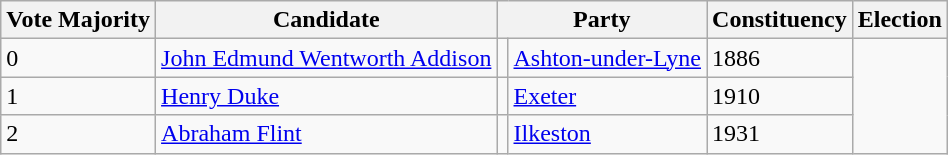<table class="wikitable sortable">
<tr>
<th>Vote Majority</th>
<th>Candidate</th>
<th colspan="2">Party</th>
<th>Constituency</th>
<th>Election</th>
</tr>
<tr>
<td>0</td>
<td rowspan="1" scope="row" style="text-align: left;"><a href='#'>John Edmund Wentworth Addison</a></td>
<td></td>
<td rowspan="1"><a href='#'>Ashton-under-Lyne</a></td>
<td>1886</td>
</tr>
<tr>
<td>1</td>
<td><a href='#'>Henry Duke</a></td>
<td></td>
<td rowspan="1" scope="row" style="text-align: left;"><a href='#'>Exeter</a></td>
<td rowspan="1" scope="row" style="text-align: left;">1910</td>
</tr>
<tr>
<td>2</td>
<td><a href='#'>Abraham Flint</a></td>
<td></td>
<td rowspan="1" scope="row" style="text-align: left;"><a href='#'>Ilkeston</a></td>
<td rowspan="1" scope="row" style="text-align: left;">1931</td>
</tr>
</table>
